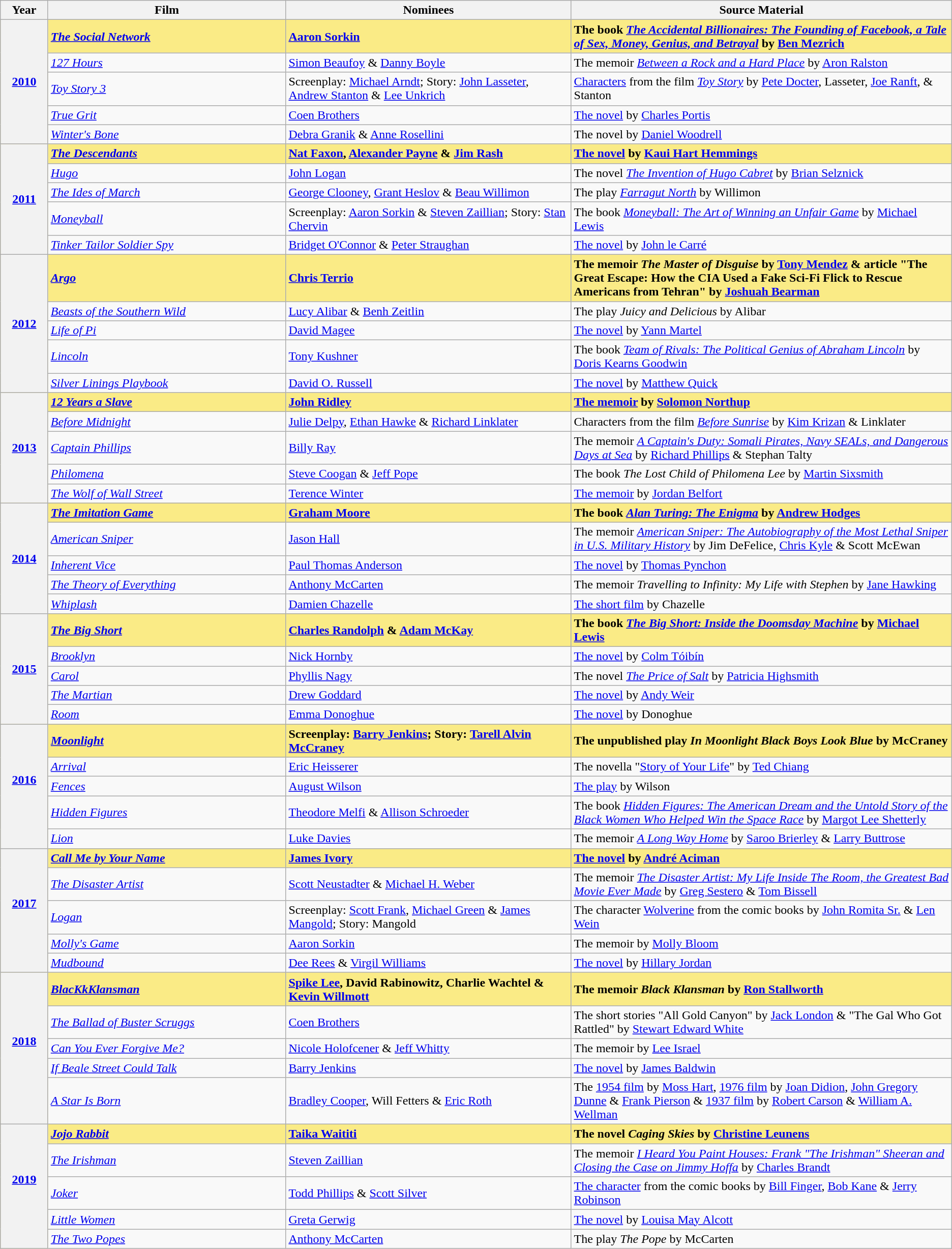<table class="wikitable">
<tr>
<th width="5%">Year</th>
<th width="25%">Film</th>
<th width="30%">Nominees</th>
<th width="40%">Source Material</th>
</tr>
<tr style="background:#FAEB86">
<th rowspan="5"><a href='#'>2010</a><br></th>
<td><strong><em><a href='#'>The Social Network</a></em></strong></td>
<td><strong><a href='#'>Aaron Sorkin</a></strong></td>
<td><strong>The book <em><a href='#'>The Accidental Billionaires: The Founding of Facebook, a Tale of Sex, Money, Genius, and Betrayal</a></em> by <a href='#'>Ben Mezrich</a></strong></td>
</tr>
<tr>
<td><em><a href='#'>127 Hours</a></em></td>
<td><a href='#'>Simon Beaufoy</a> & <a href='#'>Danny Boyle</a></td>
<td>The memoir <em><a href='#'>Between a Rock and a Hard Place</a></em> by <a href='#'>Aron Ralston</a></td>
</tr>
<tr>
<td><em><a href='#'>Toy Story 3</a></em></td>
<td>Screenplay: <a href='#'>Michael Arndt</a>; Story: <a href='#'>John Lasseter</a>, <a href='#'>Andrew Stanton</a> & <a href='#'>Lee Unkrich</a></td>
<td><a href='#'>Characters</a> from the film <em><a href='#'>Toy Story</a></em> by <a href='#'>Pete Docter</a>, Lasseter, <a href='#'>Joe Ranft</a>, & Stanton</td>
</tr>
<tr>
<td><em><a href='#'>True Grit</a></em></td>
<td><a href='#'>Coen Brothers</a></td>
<td><a href='#'>The novel</a> by <a href='#'>Charles Portis</a></td>
</tr>
<tr>
<td><em><a href='#'>Winter's Bone</a></em></td>
<td><a href='#'>Debra Granik</a> & <a href='#'>Anne Rosellini</a></td>
<td>The novel by <a href='#'>Daniel Woodrell</a></td>
</tr>
<tr style="background:#FAEB86">
<th rowspan="5"><a href='#'>2011</a><br></th>
<td><strong><em><a href='#'>The Descendants</a></em></strong></td>
<td><strong><a href='#'>Nat Faxon</a>, <a href='#'>Alexander Payne</a> & <a href='#'>Jim Rash</a></strong></td>
<td><strong><a href='#'>The novel</a> by <a href='#'>Kaui Hart Hemmings</a></strong></td>
</tr>
<tr>
<td><em><a href='#'>Hugo</a></em></td>
<td><a href='#'>John Logan</a></td>
<td>The novel <em><a href='#'>The Invention of Hugo Cabret</a></em> by <a href='#'>Brian Selznick</a></td>
</tr>
<tr>
<td><em><a href='#'>The Ides of March</a></em></td>
<td><a href='#'>George Clooney</a>, <a href='#'>Grant Heslov</a> & <a href='#'>Beau Willimon</a></td>
<td>The play <em><a href='#'>Farragut North</a></em> by Willimon</td>
</tr>
<tr>
<td><em><a href='#'>Moneyball</a></em></td>
<td>Screenplay: <a href='#'>Aaron Sorkin</a> & <a href='#'>Steven Zaillian</a>; Story: <a href='#'>Stan Chervin</a></td>
<td>The book <em><a href='#'>Moneyball: The Art of Winning an Unfair Game</a></em> by <a href='#'>Michael Lewis</a></td>
</tr>
<tr>
<td><em><a href='#'>Tinker Tailor Soldier Spy</a></em></td>
<td><a href='#'>Bridget O'Connor</a>  & <a href='#'>Peter Straughan</a></td>
<td><a href='#'>The novel</a> by <a href='#'>John le Carré</a></td>
</tr>
<tr style="background:#FAEB86">
<th rowspan="5"><a href='#'>2012</a><br></th>
<td><strong><em><a href='#'>Argo</a></em></strong></td>
<td><strong><a href='#'>Chris Terrio</a></strong></td>
<td><strong>The memoir <em>The Master of Disguise</em> by <a href='#'>Tony Mendez</a> & article "The Great Escape: How the CIA Used a Fake Sci-Fi Flick to Rescue Americans from Tehran" by <a href='#'>Joshuah Bearman</a></strong></td>
</tr>
<tr>
<td><em><a href='#'>Beasts of the Southern Wild</a></em></td>
<td><a href='#'>Lucy Alibar</a> & <a href='#'>Benh Zeitlin</a></td>
<td>The play <em>Juicy and Delicious</em> by Alibar</td>
</tr>
<tr>
<td><em><a href='#'>Life of Pi</a></em></td>
<td><a href='#'>David Magee</a></td>
<td><a href='#'>The novel</a> by <a href='#'>Yann Martel</a></td>
</tr>
<tr>
<td><em><a href='#'>Lincoln</a></em></td>
<td><a href='#'>Tony Kushner</a></td>
<td>The book <em><a href='#'>Team of Rivals: The Political Genius of Abraham Lincoln</a></em> by <a href='#'>Doris Kearns Goodwin</a></td>
</tr>
<tr>
<td><em><a href='#'>Silver Linings Playbook</a></em></td>
<td><a href='#'>David O. Russell</a></td>
<td><a href='#'>The novel</a> by <a href='#'>Matthew Quick</a></td>
</tr>
<tr style="background:#FAEB86">
<th rowspan="5"><a href='#'>2013</a><br></th>
<td><strong><em><a href='#'>12 Years a Slave</a></em></strong></td>
<td><strong><a href='#'>John Ridley</a></strong></td>
<td><strong><a href='#'>The memoir</a> by <a href='#'>Solomon Northup</a></strong></td>
</tr>
<tr>
<td><em><a href='#'>Before Midnight</a></em></td>
<td><a href='#'>Julie Delpy</a>, <a href='#'>Ethan Hawke</a> & <a href='#'>Richard Linklater</a></td>
<td>Characters from the film <em><a href='#'>Before Sunrise</a></em> by <a href='#'>Kim Krizan</a> & Linklater</td>
</tr>
<tr>
<td><em><a href='#'>Captain Phillips</a></em></td>
<td><a href='#'>Billy Ray</a></td>
<td>The memoir <em><a href='#'>A Captain's Duty: Somali Pirates, Navy SEALs, and Dangerous Days at Sea</a></em> by <a href='#'>Richard Phillips</a> & Stephan Talty</td>
</tr>
<tr>
<td><em><a href='#'>Philomena</a></em></td>
<td><a href='#'>Steve Coogan</a> & <a href='#'>Jeff Pope</a></td>
<td>The book <em>The Lost Child of Philomena Lee</em> by <a href='#'>Martin Sixsmith</a></td>
</tr>
<tr>
<td><em><a href='#'>The Wolf of Wall Street</a></em></td>
<td><a href='#'>Terence Winter</a></td>
<td><a href='#'>The memoir</a> by <a href='#'>Jordan Belfort</a></td>
</tr>
<tr style="background:#FAEB86">
<th rowspan="5"><a href='#'>2014</a><br></th>
<td><strong><em><a href='#'>The Imitation Game</a></em></strong></td>
<td><strong><a href='#'>Graham Moore</a></strong></td>
<td><strong>The book <em><a href='#'>Alan Turing: The Enigma</a></em> by <a href='#'>Andrew Hodges</a></strong></td>
</tr>
<tr>
<td><em><a href='#'>American Sniper</a></em></td>
<td><a href='#'>Jason Hall</a></td>
<td>The memoir <em><a href='#'>American Sniper: The Autobiography of the Most Lethal Sniper in U.S. Military History</a></em> by Jim DeFelice, <a href='#'>Chris Kyle</a> & Scott McEwan</td>
</tr>
<tr>
<td><em><a href='#'>Inherent Vice</a></em></td>
<td><a href='#'>Paul Thomas Anderson</a></td>
<td><a href='#'>The novel</a> by <a href='#'>Thomas Pynchon</a></td>
</tr>
<tr>
<td><em><a href='#'>The Theory of Everything</a></em></td>
<td><a href='#'>Anthony McCarten</a></td>
<td>The memoir <em>Travelling to Infinity: My Life with Stephen</em> by <a href='#'>Jane Hawking</a></td>
</tr>
<tr>
<td><em><a href='#'>Whiplash</a></em></td>
<td><a href='#'>Damien Chazelle</a></td>
<td><a href='#'>The short film</a> by Chazelle</td>
</tr>
<tr style="background:#FAEB86">
<th rowspan="5"><a href='#'>2015</a><br></th>
<td><strong><em><a href='#'>The Big Short</a></em></strong></td>
<td><strong><a href='#'>Charles Randolph</a> & <a href='#'>Adam McKay</a></strong></td>
<td><strong> The book <em><a href='#'>The Big Short: Inside the Doomsday Machine</a></em> by <a href='#'>Michael Lewis</a></strong></td>
</tr>
<tr>
<td><em><a href='#'>Brooklyn</a></em></td>
<td><a href='#'>Nick Hornby</a></td>
<td><a href='#'>The novel</a> by <a href='#'>Colm Tóibín</a></td>
</tr>
<tr>
<td><em><a href='#'>Carol</a></em></td>
<td><a href='#'>Phyllis Nagy</a></td>
<td>The novel <em><a href='#'>The Price of Salt</a></em> by <a href='#'>Patricia Highsmith</a></td>
</tr>
<tr>
<td><em><a href='#'>The Martian</a></em></td>
<td><a href='#'>Drew Goddard</a></td>
<td><a href='#'>The novel</a> by <a href='#'>Andy Weir</a></td>
</tr>
<tr>
<td><em><a href='#'>Room</a></em></td>
<td><a href='#'>Emma Donoghue</a></td>
<td><a href='#'>The novel</a> by Donoghue</td>
</tr>
<tr style="background:#FAEB86">
<th rowspan="5"><a href='#'>2016</a><br> <br></th>
<td><strong><em><a href='#'>Moonlight</a></em></strong></td>
<td><strong>Screenplay: <a href='#'>Barry Jenkins</a>; Story: <a href='#'>Tarell Alvin McCraney</a></strong></td>
<td><strong>The unpublished play <em>In Moonlight Black Boys Look Blue</em> by McCraney</strong></td>
</tr>
<tr>
<td><em><a href='#'>Arrival</a></em></td>
<td><a href='#'>Eric Heisserer</a></td>
<td>The novella "<a href='#'>Story of Your Life</a>" by <a href='#'>Ted Chiang</a></td>
</tr>
<tr>
<td><em><a href='#'>Fences</a></em></td>
<td><a href='#'>August Wilson</a> </td>
<td><a href='#'>The play</a> by Wilson</td>
</tr>
<tr>
<td><em><a href='#'>Hidden Figures</a></em></td>
<td><a href='#'>Theodore Melfi</a> & <a href='#'>Allison Schroeder</a></td>
<td>The book <em><a href='#'>Hidden Figures: The American Dream and the Untold Story of the Black Women Who Helped Win the Space Race</a></em> by <a href='#'>Margot Lee Shetterly</a></td>
</tr>
<tr>
<td><em><a href='#'>Lion</a></em></td>
<td><a href='#'>Luke Davies</a></td>
<td>The memoir <em><a href='#'>A Long Way Home</a></em> by <a href='#'>Saroo Brierley</a> & <a href='#'>Larry Buttrose</a></td>
</tr>
<tr style="background:#FAEB86">
<th rowspan="5"><a href='#'>2017</a><br> <br></th>
<td><strong><em><a href='#'>Call Me by Your Name</a></em></strong></td>
<td><strong><a href='#'>James Ivory</a></strong></td>
<td><strong><a href='#'>The novel</a> by <a href='#'>André Aciman</a></strong></td>
</tr>
<tr>
<td><em><a href='#'>The Disaster Artist</a></em></td>
<td><a href='#'>Scott Neustadter</a> & <a href='#'>Michael H. Weber</a></td>
<td>The memoir <em><a href='#'>The Disaster Artist: My Life Inside The Room, the Greatest Bad Movie Ever Made</a></em> by <a href='#'>Greg Sestero</a> & <a href='#'>Tom Bissell</a></td>
</tr>
<tr>
<td><em><a href='#'>Logan</a></em></td>
<td>Screenplay: <a href='#'>Scott Frank</a>, <a href='#'>Michael Green</a> & <a href='#'>James Mangold</a>; Story: Mangold</td>
<td>The character <a href='#'>Wolverine</a> from the comic books by <a href='#'>John Romita Sr.</a> & <a href='#'>Len Wein</a></td>
</tr>
<tr>
<td><em><a href='#'>Molly's Game</a></em></td>
<td><a href='#'>Aaron Sorkin</a></td>
<td>The memoir by <a href='#'>Molly Bloom</a></td>
</tr>
<tr>
<td><em><a href='#'>Mudbound</a></em></td>
<td><a href='#'>Dee Rees</a> & <a href='#'>Virgil Williams</a></td>
<td><a href='#'>The novel</a> by <a href='#'>Hillary Jordan</a></td>
</tr>
<tr style="background:#FAEB86">
<th rowspan="5"><a href='#'>2018</a><br> <br></th>
<td><strong><em><a href='#'>BlacKkKlansman</a></em></strong></td>
<td><strong><a href='#'>Spike Lee</a>, David Rabinowitz, Charlie Wachtel & <a href='#'>Kevin Willmott</a></strong></td>
<td><strong>The memoir <em>Black Klansman</em> by <a href='#'>Ron Stallworth</a></strong></td>
</tr>
<tr>
<td><em><a href='#'>The Ballad of Buster Scruggs</a></em></td>
<td><a href='#'>Coen Brothers</a></td>
<td>The short stories "All Gold Canyon" by <a href='#'>Jack London</a> & "The Gal Who Got Rattled" by <a href='#'>Stewart Edward White</a></td>
</tr>
<tr>
<td><em><a href='#'>Can You Ever Forgive Me?</a></em></td>
<td><a href='#'>Nicole Holofcener</a> & <a href='#'>Jeff Whitty</a></td>
<td>The memoir by <a href='#'>Lee Israel</a></td>
</tr>
<tr>
<td><em><a href='#'>If Beale Street Could Talk</a></em></td>
<td><a href='#'>Barry Jenkins</a></td>
<td><a href='#'>The novel</a> by <a href='#'>James Baldwin</a></td>
</tr>
<tr>
<td><em><a href='#'>A Star Is Born</a></em></td>
<td><a href='#'>Bradley Cooper</a>, Will Fetters & <a href='#'>Eric Roth</a></td>
<td>The <a href='#'>1954 film</a> by <a href='#'>Moss Hart</a>, <a href='#'>1976 film</a> by <a href='#'>Joan Didion</a>, <a href='#'>John Gregory Dunne</a> & <a href='#'>Frank Pierson</a> & <a href='#'>1937 film</a> by <a href='#'>Robert Carson</a> & <a href='#'>William A. Wellman</a></td>
</tr>
<tr style="background:#FAEB86">
<th rowspan="5"><a href='#'>2019</a><br> <br></th>
<td><strong><em><a href='#'>Jojo Rabbit</a></em></strong></td>
<td><strong><a href='#'>Taika Waititi</a></strong></td>
<td><strong>The novel <em>Caging Skies</em> by <a href='#'>Christine Leunens</a></strong></td>
</tr>
<tr>
<td><em><a href='#'>The Irishman</a></em></td>
<td><a href='#'>Steven Zaillian</a></td>
<td>The memoir <em><a href='#'>I Heard You Paint Houses: Frank "The Irishman" Sheeran and Closing the Case on Jimmy Hoffa</a></em> by <a href='#'>Charles Brandt</a></td>
</tr>
<tr>
<td><em><a href='#'>Joker</a></em></td>
<td><a href='#'>Todd Phillips</a> & <a href='#'>Scott Silver</a></td>
<td><a href='#'>The character</a> from the comic books by <a href='#'>Bill Finger</a>, <a href='#'>Bob Kane</a> & <a href='#'>Jerry Robinson</a></td>
</tr>
<tr>
<td><em><a href='#'>Little Women</a></em></td>
<td><a href='#'>Greta Gerwig</a></td>
<td><a href='#'>The novel</a> by <a href='#'>Louisa May Alcott</a></td>
</tr>
<tr>
<td><em><a href='#'>The Two Popes</a></em></td>
<td><a href='#'>Anthony McCarten</a></td>
<td>The play <em>The Pope</em> by McCarten</td>
</tr>
</table>
